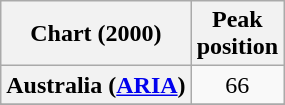<table class="wikitable sortable plainrowheaders" style="text-align:center">
<tr>
<th>Chart (2000)</th>
<th>Peak<br>position</th>
</tr>
<tr>
<th scope="row">Australia (<a href='#'>ARIA</a>)</th>
<td>66</td>
</tr>
<tr>
</tr>
<tr>
</tr>
<tr>
</tr>
<tr>
</tr>
<tr>
</tr>
</table>
